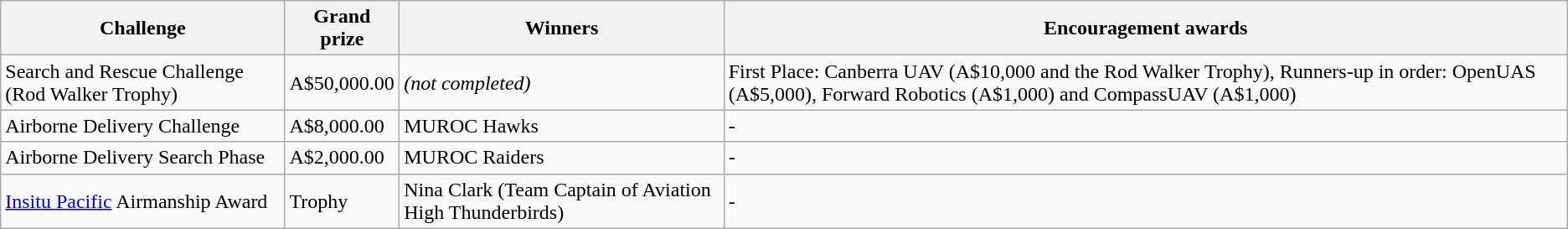<table class="wikitable">
<tr>
<th>Challenge</th>
<th>Grand prize</th>
<th>Winners</th>
<th>Encouragement awards</th>
</tr>
<tr>
<td>Search and Rescue Challenge (Rod Walker Trophy)</td>
<td>A$50,000.00</td>
<td><em>(not completed)</em></td>
<td>First Place: Canberra UAV (A$10,000 and the Rod Walker Trophy), Runners-up in order: OpenUAS (A$5,000), Forward Robotics (A$1,000) and CompassUAV (A$1,000)</td>
</tr>
<tr>
<td>Airborne Delivery Challenge</td>
<td>A$8,000.00</td>
<td>MUROC Hawks</td>
<td>-</td>
</tr>
<tr>
<td>Airborne Delivery Search Phase</td>
<td>A$2,000.00</td>
<td>MUROC Raiders</td>
<td>-</td>
</tr>
<tr>
<td><a href='#'>Insitu Pacific</a> Airmanship Award</td>
<td>Trophy</td>
<td>Nina Clark (Team Captain of Aviation High Thunderbirds)</td>
<td>-</td>
</tr>
</table>
